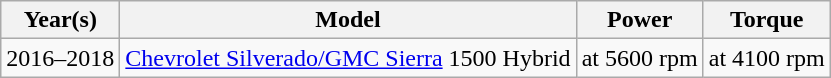<table class="wikitable">
<tr>
<th scope="col">Year(s)</th>
<th scope="col">Model</th>
<th scope="col">Power</th>
<th scope="col">Torque</th>
</tr>
<tr>
<td>2016–2018</td>
<td><a href='#'>Chevrolet Silverado/GMC Sierra</a> 1500 Hybrid</td>
<td> at 5600 rpm</td>
<td> at 4100 rpm</td>
</tr>
</table>
